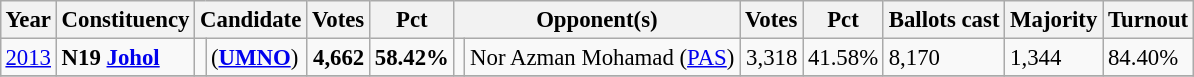<table class="wikitable" style="margin:0.5em ; font-size:95%">
<tr>
<th>Year</th>
<th>Constituency</th>
<th colspan=2>Candidate</th>
<th>Votes</th>
<th>Pct</th>
<th colspan=2>Opponent(s)</th>
<th>Votes</th>
<th>Pct</th>
<th>Ballots cast</th>
<th>Majority</th>
<th>Turnout</th>
</tr>
<tr>
<td><a href='#'>2013</a></td>
<td><strong>N19 <a href='#'>Johol</a></strong></td>
<td></td>
<td> (<a href='#'><strong>UMNO</strong></a>)</td>
<td align=right><strong>4,662</strong></td>
<td><strong>58.42%</strong></td>
<td></td>
<td>Nor Azman Mohamad (<a href='#'>PAS</a>)</td>
<td align=right>3,318</td>
<td>41.58%</td>
<td>8,170</td>
<td>1,344</td>
<td>84.40%</td>
</tr>
<tr>
</tr>
</table>
